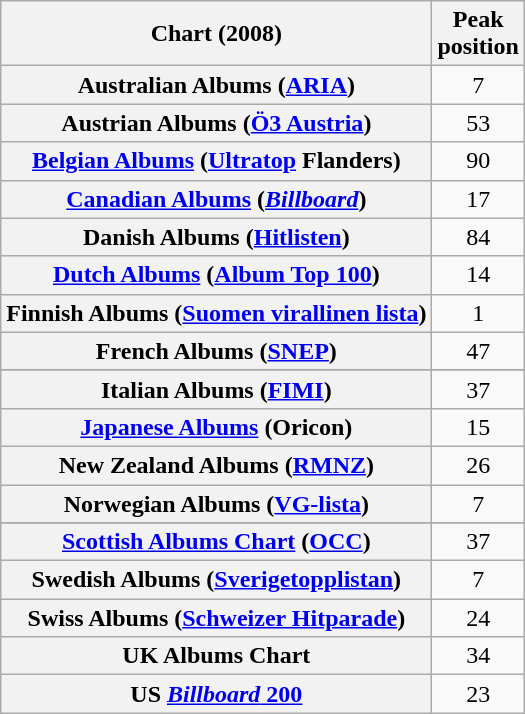<table class="wikitable sortable plainrowheaders" style="text-align:center">
<tr>
<th scope="col">Chart (2008)</th>
<th scope="col">Peak<br>position</th>
</tr>
<tr>
<th scope="row">Australian Albums (<a href='#'>ARIA</a>)</th>
<td align="center">7</td>
</tr>
<tr>
<th scope="row">Austrian Albums (<a href='#'>Ö3 Austria</a>)</th>
<td align="center">53</td>
</tr>
<tr>
<th scope="row"><a href='#'>Belgian Albums</a> (<a href='#'>Ultratop</a> Flanders)</th>
<td align="center">90</td>
</tr>
<tr>
<th scope="row"><a href='#'>Canadian Albums</a> (<em><a href='#'>Billboard</a></em>)</th>
<td align="center">17</td>
</tr>
<tr>
<th scope="row">Danish Albums (<a href='#'>Hitlisten</a>)</th>
<td align="center">84</td>
</tr>
<tr>
<th scope="row"><a href='#'>Dutch Albums</a> (<a href='#'>Album Top 100</a>)</th>
<td align="center">14</td>
</tr>
<tr>
<th scope="row">Finnish Albums (<a href='#'>Suomen virallinen lista</a>)</th>
<td align="center">1</td>
</tr>
<tr>
<th scope="row">French Albums (<a href='#'>SNEP</a>)</th>
<td align="center">47</td>
</tr>
<tr>
</tr>
<tr>
</tr>
<tr>
</tr>
<tr>
<th scope="row">Italian Albums (<a href='#'>FIMI</a>)</th>
<td align="center">37</td>
</tr>
<tr>
<th scope="row"><a href='#'>Japanese Albums</a> (Oricon)</th>
<td align="center">15</td>
</tr>
<tr>
<th scope="row">New Zealand Albums (<a href='#'>RMNZ</a>)</th>
<td align="center">26</td>
</tr>
<tr>
<th scope="row">Norwegian Albums (<a href='#'>VG-lista</a>)</th>
<td align="center">7</td>
</tr>
<tr>
</tr>
<tr>
<th scope="row"><a href='#'>Scottish Albums Chart</a> (<a href='#'>OCC</a>)</th>
<td align="center">37</td>
</tr>
<tr>
<th scope="row">Swedish Albums (<a href='#'>Sverigetopplistan</a>)</th>
<td align="center">7</td>
</tr>
<tr>
<th scope="row">Swiss Albums (<a href='#'>Schweizer Hitparade</a>)</th>
<td align="center">24</td>
</tr>
<tr>
<th scope="row">UK Albums Chart</th>
<td align="center">34</td>
</tr>
<tr>
<th scope="row">US <a href='#'><em>Billboard</em> 200</a></th>
<td align="center">23</td>
</tr>
</table>
